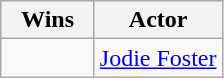<table class="wikitable" style="text-align: center">
<tr>
<th scope="col" width="55">Wins</th>
<th scope="col" align="center">Actor</th>
</tr>
<tr>
<td></td>
<td><a href='#'>Jodie Foster</a></td>
</tr>
</table>
